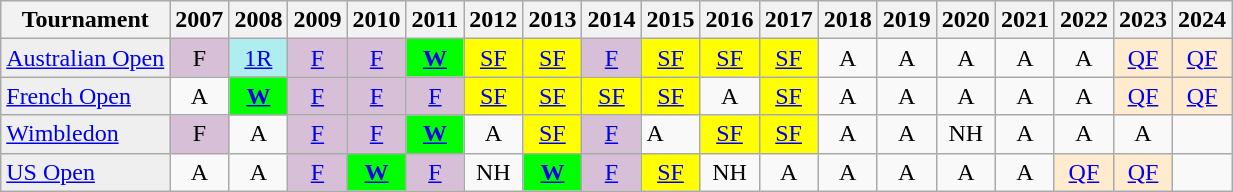<table class="wikitable" border="1">
<tr style="background:#efefef;">
<th>Tournament</th>
<th>2007</th>
<th>2008</th>
<th>2009</th>
<th>2010</th>
<th>2011</th>
<th>2012</th>
<th>2013</th>
<th>2014</th>
<th>2015</th>
<th>2016</th>
<th>2017</th>
<th>2018</th>
<th>2019</th>
<th>2020</th>
<th>2021</th>
<th>2022</th>
<th>2023</th>
<th>2024</th>
</tr>
<tr>
<td style="background:#efefef;"><a href='#'>Australian Open</a></td>
<td style="background:thistle;" align="center">F</td>
<td style="background:#afeeee;" align="center"><a href='#'>1R</a></td>
<td style="background:thistle;" align="center"><a href='#'>F</a></td>
<td style="background:thistle;" align="center"><a href='#'>F</a></td>
<td style="background:lime;" align="center"><strong><a href='#'>W</a></strong></td>
<td style="background:yellow;" align="center"><a href='#'>SF</a></td>
<td style="background:yellow;" align="center"><a href='#'>SF</a></td>
<td style="background:thistle;" align="center"><a href='#'>F</a></td>
<td style="background:yellow;" align="center"><a href='#'>SF</a></td>
<td style="background:yellow;" align="center"><a href='#'>SF</a></td>
<td style="background:yellow;" align="center"><a href='#'>SF</a></td>
<td align="center">A</td>
<td align="center">A</td>
<td align="center">A</td>
<td align="center">A</td>
<td align="center">A</td>
<td style="background:#ffebcd;" align="center"><a href='#'>QF</a></td>
<td style="background:#ffebcd;" align="center"><a href='#'>QF</a></td>
</tr>
<tr>
<td style="background:#efefef;"><a href='#'>French Open</a></td>
<td align="center">A</td>
<td style="background:lime;" align="center"><strong><a href='#'>W</a></strong></td>
<td style="background:thistle;" align="center"><a href='#'>F</a></td>
<td style="background:thistle;" align="center"><a href='#'>F</a></td>
<td style="background:thistle;" align="center"><a href='#'>F</a></td>
<td style="background:yellow;" align="center"><a href='#'>SF</a></td>
<td style="background:yellow;" align="center"><a href='#'>SF</a></td>
<td style="background:yellow;" align="center"><a href='#'>SF</a></td>
<td style="background:yellow;" align="center"><a href='#'>SF</a></td>
<td align="center">A</td>
<td style="background:yellow;" align="center"><a href='#'>SF</a></td>
<td align="center">A</td>
<td align="center">A</td>
<td align="center">A</td>
<td align="center">A</td>
<td align="center">A</td>
<td style="background:#ffebcd;" align="center"><a href='#'>QF</a></td>
<td style="background:#ffebcd;" align="center"><a href='#'>QF</a></td>
</tr>
<tr>
<td bgcolor="#efefef" align="left"><a href='#'>Wimbledon</a></td>
<td style="background:thistle;" align="center">F</td>
<td align="center">A</td>
<td style="background:thistle;" align="center"><a href='#'>F</a></td>
<td style="background:thistle;" align="center"><a href='#'>F</a></td>
<td style="background:lime;" align="center"><strong><a href='#'>W</a></strong></td>
<td align="center">A</td>
<td style="background:yellow;" align="center"><a href='#'>SF</a></td>
<td style="background:thistle;" align="center"><a href='#'>F</a></td>
<td>A</td>
<td style="background:yellow;" align="center"><a href='#'>SF</a></td>
<td style="background:yellow;" align="center"><a href='#'>SF</a></td>
<td align="center">A</td>
<td align="center">A</td>
<td align="center">NH</td>
<td align="center">A</td>
<td align="center">A</td>
<td align="center">A</td>
<td></td>
</tr>
<tr>
<td style="background:#efefef;"><a href='#'>US Open</a></td>
<td align="center">A</td>
<td align="center">A</td>
<td style="background:thistle;" align="center"><a href='#'>F</a></td>
<td style="background:lime;" align="center"><strong><a href='#'>W</a></strong></td>
<td style="background:thistle;" align="center"><a href='#'>F</a></td>
<td align="center">NH</td>
<td style="background:lime;" align="center"><strong><a href='#'>W</a></strong></td>
<td style="background:thistle;" align="center"><a href='#'>F</a></td>
<td style="background:yellow;" align="center"><a href='#'>SF</a></td>
<td align="center">NH</td>
<td align="center">A</td>
<td align="center">A</td>
<td align="center">A</td>
<td align="center">A</td>
<td align="center">A</td>
<td style="background:#ffebcd;" align="center"><a href='#'>QF</a></td>
<td style="background:#ffebcd;" align="center"><a href='#'>QF</a></td>
<td></td>
</tr>
</table>
